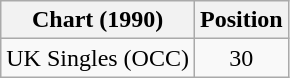<table class="wikitable">
<tr>
<th>Chart (1990)</th>
<th>Position</th>
</tr>
<tr>
<td>UK Singles (OCC)</td>
<td align="center">30</td>
</tr>
</table>
